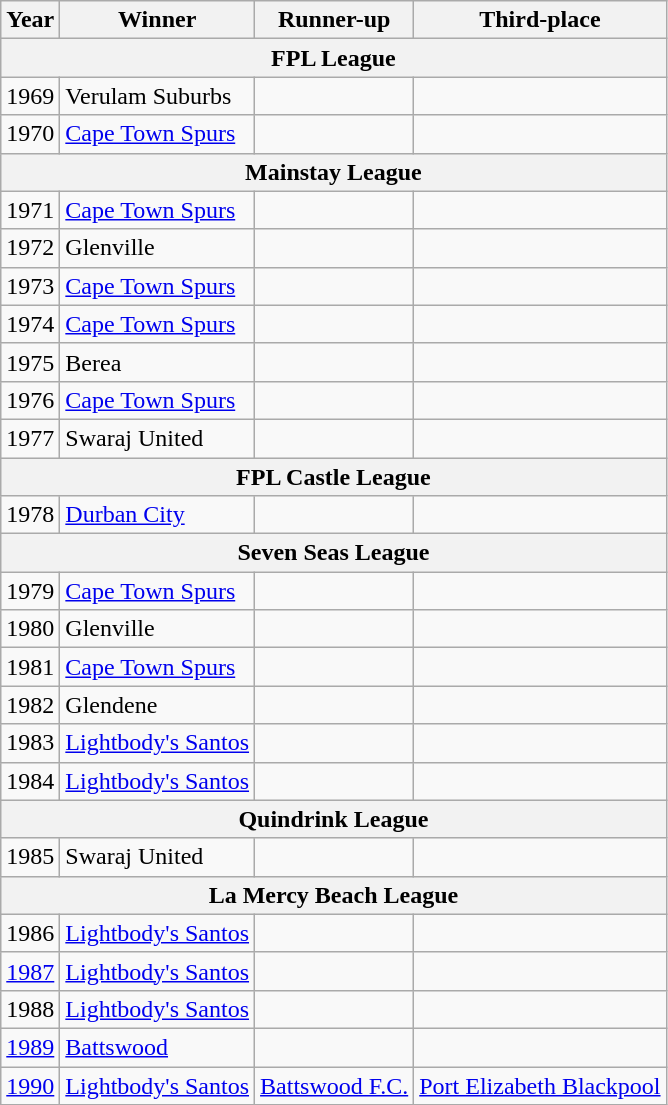<table class="wikitable">
<tr>
<th>Year</th>
<th>Winner</th>
<th>Runner-up</th>
<th>Third-place</th>
</tr>
<tr>
<th colspan="4" style="font-weight: bold;">FPL League</th>
</tr>
<tr>
<td>1969</td>
<td>Verulam Suburbs</td>
<td> </td>
<td></td>
</tr>
<tr>
<td>1970</td>
<td><a href='#'>Cape Town Spurs</a></td>
<td> </td>
<td></td>
</tr>
<tr>
<th colspan="4" style="font-weight: bold;">Mainstay League</th>
</tr>
<tr>
<td>1971</td>
<td><a href='#'>Cape Town Spurs</a></td>
<td> </td>
<td></td>
</tr>
<tr>
<td>1972</td>
<td>Glenville</td>
<td> </td>
<td></td>
</tr>
<tr>
<td>1973</td>
<td><a href='#'>Cape Town Spurs</a></td>
<td> </td>
<td></td>
</tr>
<tr>
<td>1974</td>
<td><a href='#'>Cape Town Spurs</a></td>
<td> </td>
<td></td>
</tr>
<tr>
<td>1975</td>
<td>Berea</td>
<td> </td>
<td></td>
</tr>
<tr>
<td>1976</td>
<td><a href='#'>Cape Town Spurs</a></td>
<td> </td>
<td></td>
</tr>
<tr>
<td>1977</td>
<td>Swaraj United</td>
<td> </td>
<td></td>
</tr>
<tr>
<th colspan="4" style="font-weight: bold;">FPL Castle League</th>
</tr>
<tr>
<td>1978</td>
<td><a href='#'>Durban City</a></td>
<td> </td>
<td></td>
</tr>
<tr>
<th colspan="4">Seven Seas League</th>
</tr>
<tr>
<td>1979</td>
<td><a href='#'>Cape Town Spurs</a></td>
<td> </td>
<td></td>
</tr>
<tr>
<td>1980</td>
<td>Glenville</td>
<td> </td>
<td></td>
</tr>
<tr>
<td>1981</td>
<td><a href='#'>Cape Town Spurs</a></td>
<td> </td>
<td></td>
</tr>
<tr>
<td>1982</td>
<td>Glendene</td>
<td> </td>
<td></td>
</tr>
<tr>
<td>1983</td>
<td><a href='#'>Lightbody's Santos</a></td>
<td> </td>
<td></td>
</tr>
<tr>
<td>1984</td>
<td><a href='#'>Lightbody's Santos</a></td>
<td> </td>
<td></td>
</tr>
<tr>
<th colspan="4" style="font-weight: bold;">Quindrink League</th>
</tr>
<tr>
<td>1985</td>
<td>Swaraj United</td>
<td> </td>
<td></td>
</tr>
<tr>
<th colspan="4" style="font-weight: bold;">La Mercy Beach League</th>
</tr>
<tr>
<td>1986</td>
<td><a href='#'>Lightbody's Santos</a></td>
<td> </td>
<td></td>
</tr>
<tr>
<td><a href='#'>1987</a></td>
<td><a href='#'>Lightbody's Santos</a></td>
<td> </td>
<td></td>
</tr>
<tr>
<td>1988</td>
<td><a href='#'>Lightbody's Santos</a></td>
<td> </td>
<td></td>
</tr>
<tr>
<td><a href='#'>1989</a></td>
<td><a href='#'>Battswood</a></td>
<td> </td>
<td></td>
</tr>
<tr>
<td><a href='#'>1990</a></td>
<td><a href='#'>Lightbody's Santos</a></td>
<td><a href='#'>Battswood F.C.</a></td>
<td><a href='#'>Port Elizabeth Blackpool</a></td>
</tr>
</table>
